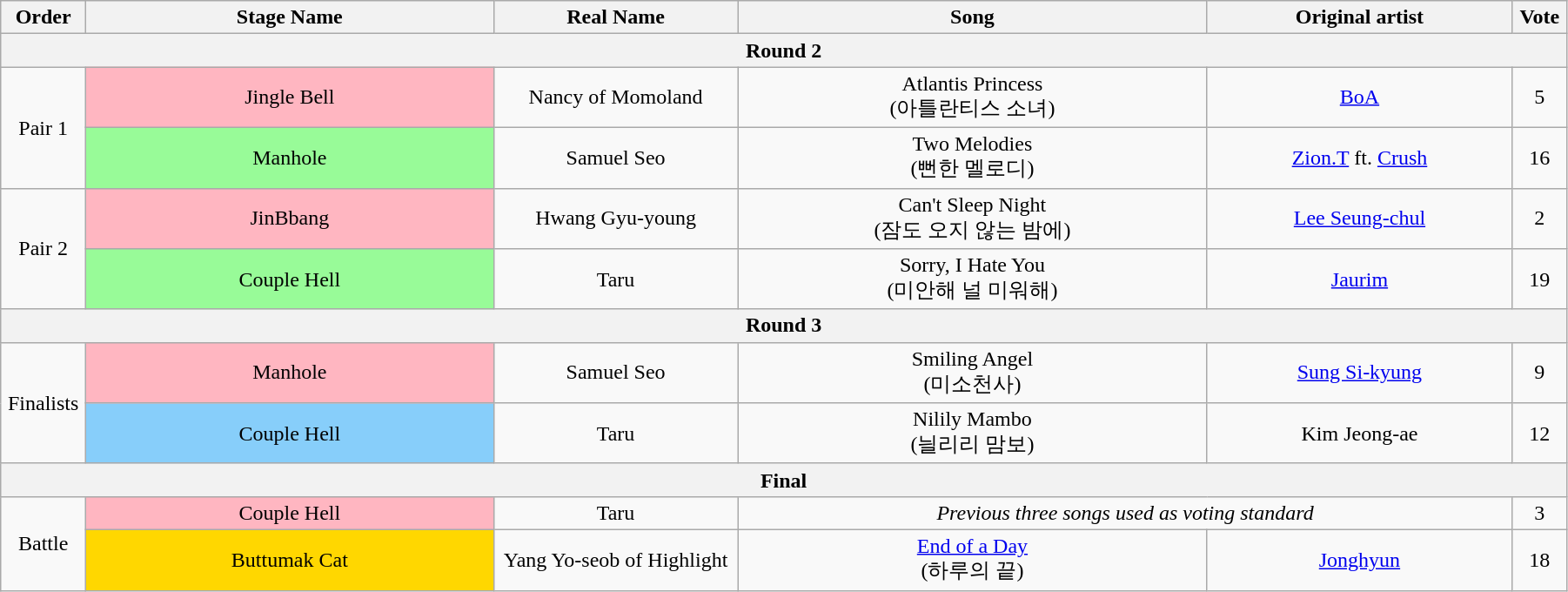<table class="wikitable" style="text-align:center; width:95%;">
<tr>
<th style="width:1%;">Order</th>
<th style="width:20%;">Stage Name</th>
<th style="width:12%;">Real Name</th>
<th style="width:23%;">Song</th>
<th style="width:15%;">Original artist</th>
<th style="width:1%;">Vote</th>
</tr>
<tr>
<th colspan=6>Round 2</th>
</tr>
<tr>
<td rowspan=2>Pair 1</td>
<td bgcolor="lightpink">Jingle Bell</td>
<td>Nancy of Momoland</td>
<td>Atlantis Princess<br>(아틀란티스 소녀)</td>
<td><a href='#'>BoA</a></td>
<td>5</td>
</tr>
<tr>
<td bgcolor="palegreen">Manhole</td>
<td>Samuel Seo</td>
<td>Two Melodies<br>(뻔한 멜로디)</td>
<td><a href='#'>Zion.T</a> ft. <a href='#'>Crush</a></td>
<td>16</td>
</tr>
<tr>
<td rowspan=2>Pair 2</td>
<td bgcolor="lightpink">JinBbang</td>
<td>Hwang Gyu-young</td>
<td>Can't Sleep Night<br>(잠도 오지 않는 밤에)</td>
<td><a href='#'>Lee Seung-chul</a></td>
<td>2</td>
</tr>
<tr>
<td bgcolor="palegreen">Couple Hell</td>
<td>Taru</td>
<td>Sorry, I Hate You<br>(미안해 널 미워해)</td>
<td><a href='#'>Jaurim</a></td>
<td>19</td>
</tr>
<tr>
<th colspan=6>Round 3</th>
</tr>
<tr>
<td rowspan=2>Finalists</td>
<td bgcolor="lightpink">Manhole</td>
<td>Samuel Seo</td>
<td>Smiling Angel<br>(미소천사)</td>
<td><a href='#'>Sung Si-kyung</a></td>
<td>9</td>
</tr>
<tr>
<td bgcolor="lightskyblue">Couple Hell</td>
<td>Taru</td>
<td>Nilily Mambo<br>(늴리리 맘보)</td>
<td>Kim Jeong-ae</td>
<td>12</td>
</tr>
<tr>
<th colspan=6>Final</th>
</tr>
<tr>
<td rowspan=2>Battle</td>
<td bgcolor="lightpink">Couple Hell</td>
<td>Taru</td>
<td colspan=2><em>Previous three songs used as voting standard</em></td>
<td>3</td>
</tr>
<tr>
<td bgcolor="gold">Buttumak Cat</td>
<td>Yang Yo-seob of Highlight</td>
<td><a href='#'>End of a Day</a><br>(하루의 끝)</td>
<td><a href='#'>Jonghyun</a></td>
<td>18</td>
</tr>
</table>
